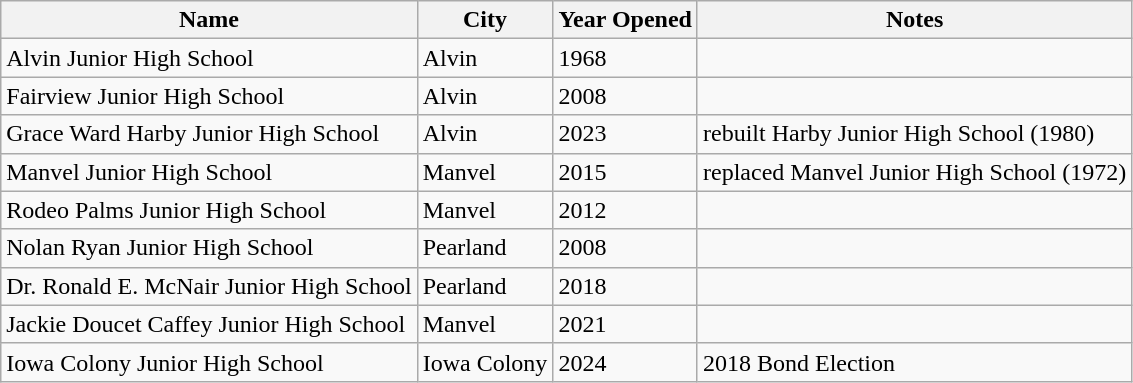<table class="wikitable sortable" align="left" style="margin:auto;">
<tr>
<th>Name</th>
<th>City</th>
<th>Year Opened</th>
<th>Notes</th>
</tr>
<tr>
<td>Alvin Junior High School</td>
<td>Alvin</td>
<td>1968</td>
<td></td>
</tr>
<tr>
<td>Fairview Junior High School</td>
<td>Alvin</td>
<td>2008</td>
<td></td>
</tr>
<tr>
<td>Grace Ward Harby Junior High School</td>
<td>Alvin</td>
<td>2023</td>
<td>rebuilt Harby Junior High School (1980)</td>
</tr>
<tr>
<td>Manvel Junior High School</td>
<td>Manvel</td>
<td>2015</td>
<td>replaced Manvel Junior High School (1972)</td>
</tr>
<tr>
<td>Rodeo Palms Junior High School</td>
<td>Manvel</td>
<td>2012</td>
<td></td>
</tr>
<tr>
<td>Nolan Ryan Junior High School</td>
<td>Pearland</td>
<td>2008</td>
<td></td>
</tr>
<tr>
<td>Dr. Ronald E. McNair Junior High School</td>
<td>Pearland</td>
<td>2018</td>
<td></td>
</tr>
<tr>
<td>Jackie Doucet Caffey Junior High School</td>
<td>Manvel</td>
<td>2021</td>
<td></td>
</tr>
<tr>
<td>Iowa Colony Junior High School</td>
<td>Iowa Colony</td>
<td>2024</td>
<td>2018 Bond Election</td>
</tr>
</table>
